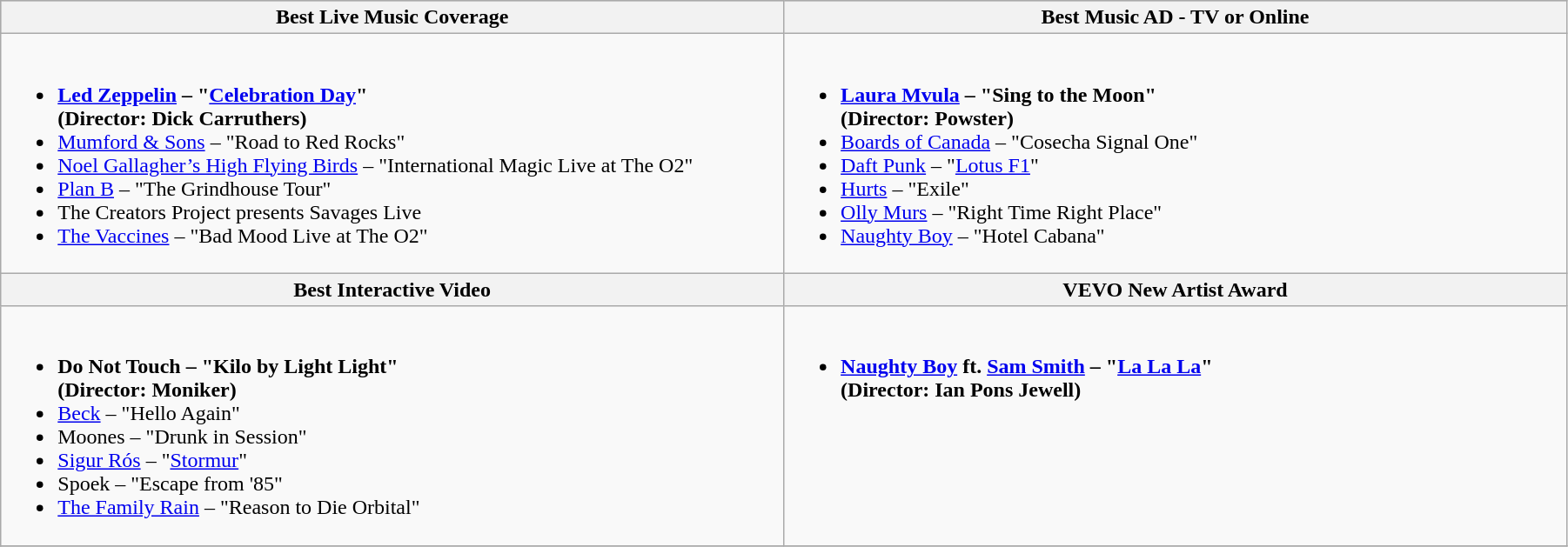<table class="wikitable" style="width:95%">
<tr bgcolor="#bebebe">
<th width="50%">Best Live Music Coverage</th>
<th width="50%">Best Music AD - TV or Online</th>
</tr>
<tr>
<td valign="top"><br><ul><li><strong><a href='#'>Led Zeppelin</a> – "<a href='#'>Celebration Day</a>"<br>(Director: Dick Carruthers)</strong></li><li><a href='#'>Mumford & Sons</a> – "Road to Red Rocks"</li><li><a href='#'>Noel Gallagher’s High Flying Birds</a> – "International Magic Live at The O2"</li><li><a href='#'>Plan B</a> – "The Grindhouse Tour"</li><li>The Creators Project presents Savages Live</li><li><a href='#'>The Vaccines</a> – "Bad Mood Live at The O2"</li></ul></td>
<td valign="top"><br><ul><li><strong><a href='#'>Laura Mvula</a> – "Sing to the Moon"<br>(Director: Powster)</strong></li><li><a href='#'>Boards of Canada</a> – "Cosecha Signal One"</li><li><a href='#'>Daft Punk</a> – "<a href='#'>Lotus F1</a>"</li><li><a href='#'>Hurts</a> – "Exile"</li><li><a href='#'>Olly Murs</a> – "Right Time Right Place"</li><li><a href='#'>Naughty Boy</a> – "Hotel Cabana"</li></ul></td>
</tr>
<tr>
<th width="50%">Best Interactive Video</th>
<th width="50%">VEVO New Artist Award</th>
</tr>
<tr>
<td valign="top"><br><ul><li><strong>Do Not Touch – "Kilo by Light Light"<br>(Director: Moniker)</strong></li><li><a href='#'>Beck</a> – "Hello Again"</li><li>Moones – "Drunk in Session"</li><li><a href='#'>Sigur Rós</a> – "<a href='#'>Stormur</a>"</li><li>Spoek – "Escape from '85"</li><li><a href='#'>The Family Rain</a> – "Reason to Die Orbital"</li></ul></td>
<td valign="top"><br><ul><li><strong><a href='#'>Naughty Boy</a> ft. <a href='#'>Sam Smith</a> – "<a href='#'>La La La</a>"<br>(Director: Ian Pons Jewell)</strong></li></ul></td>
</tr>
<tr>
</tr>
</table>
